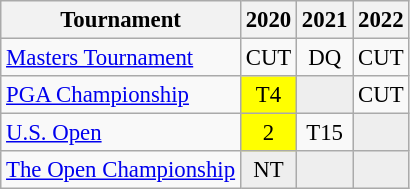<table class="wikitable" style="font-size:95%;text-align:center;">
<tr>
<th>Tournament</th>
<th>2020</th>
<th>2021</th>
<th>2022</th>
</tr>
<tr>
<td align=left><a href='#'>Masters Tournament</a></td>
<td>CUT</td>
<td>DQ</td>
<td>CUT</td>
</tr>
<tr>
<td align=left><a href='#'>PGA Championship</a></td>
<td style="background:yellow;">T4</td>
<td style="background:#eeeeee;"></td>
<td>CUT</td>
</tr>
<tr>
<td align=left><a href='#'>U.S. Open</a></td>
<td style="background:yellow;">2</td>
<td>T15</td>
<td style="background:#eeeeee;"></td>
</tr>
<tr>
<td align=left><a href='#'>The Open Championship</a></td>
<td style="background:#eeeeee;">NT</td>
<td style="background:#eeeeee;"></td>
<td style="background:#eeeeee;"></td>
</tr>
</table>
